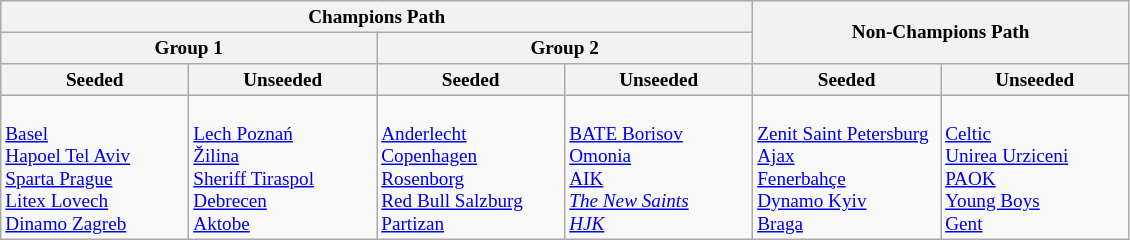<table class="wikitable" style="font-size:80%">
<tr>
<th colspan=4>Champions Path</th>
<th colspan=2 rowspan=2>Non-Champions Path</th>
</tr>
<tr>
<th colspan=2>Group 1</th>
<th colspan=2>Group 2</th>
</tr>
<tr>
<th width=16%>Seeded</th>
<th width=16%>Unseeded</th>
<th width=16%>Seeded</th>
<th width=16%>Unseeded</th>
<th width=16%>Seeded</th>
<th width=16%>Unseeded</th>
</tr>
<tr>
<td valign=top><br> <a href='#'>Basel</a><br>
 <a href='#'>Hapoel Tel Aviv</a><br>
 <a href='#'>Sparta Prague</a><br>
 <a href='#'>Litex Lovech</a><br>
 <a href='#'>Dinamo Zagreb</a></td>
<td valign=top><br> <a href='#'>Lech Poznań</a><br>
 <a href='#'>Žilina</a><br>
 <a href='#'>Sheriff Tiraspol</a><br>
 <a href='#'>Debrecen</a><br>
 <a href='#'>Aktobe</a></td>
<td valign=top><br> <a href='#'>Anderlecht</a><br>
 <a href='#'>Copenhagen</a><br>
 <a href='#'>Rosenborg</a><br>
 <a href='#'>Red Bull Salzburg</a><br>
 <a href='#'>Partizan</a></td>
<td valign=top><br> <a href='#'>BATE Borisov</a><br>
 <a href='#'>Omonia</a><br>
 <a href='#'>AIK</a><br>
 <em><a href='#'>The New Saints</a></em><br>
 <em><a href='#'>HJK</a></em><br></td>
<td valign=top><br> <a href='#'>Zenit Saint Petersburg</a><br>
 <a href='#'>Ajax</a><br>
 <a href='#'>Fenerbahçe</a><br>
 <a href='#'>Dynamo Kyiv</a><br>
 <a href='#'>Braga</a></td>
<td valign=top><br> <a href='#'>Celtic</a><br>
 <a href='#'>Unirea Urziceni</a><br>
 <a href='#'>PAOK</a><br>
 <a href='#'>Young Boys</a><br>
 <a href='#'>Gent</a></td>
</tr>
</table>
